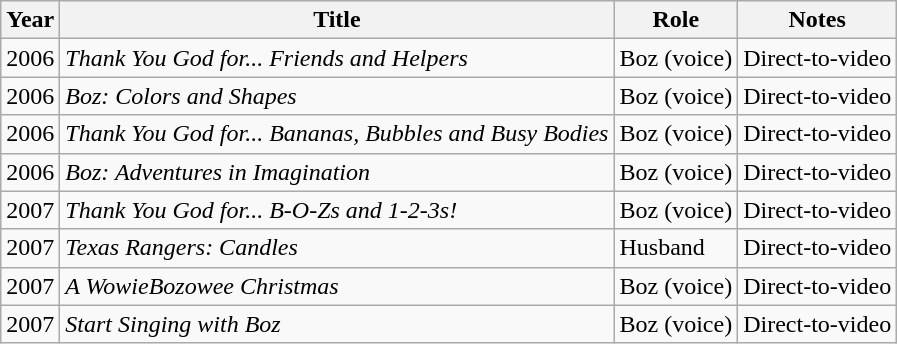<table class="wikitable sortable">
<tr>
<th>Year</th>
<th>Title</th>
<th>Role</th>
<th>Notes</th>
</tr>
<tr>
<td>2006</td>
<td><em>Thank You God for... Friends and Helpers</em></td>
<td>Boz (voice)</td>
<td>Direct-to-video</td>
</tr>
<tr>
<td>2006</td>
<td><em>Boz: Colors and Shapes</em></td>
<td>Boz (voice)</td>
<td>Direct-to-video</td>
</tr>
<tr>
<td>2006</td>
<td><em>Thank You God for... Bananas, Bubbles and Busy Bodies</em></td>
<td>Boz (voice)</td>
<td>Direct-to-video</td>
</tr>
<tr>
<td>2006</td>
<td><em>Boz: Adventures in Imagination</em></td>
<td>Boz (voice)</td>
<td>Direct-to-video</td>
</tr>
<tr>
<td>2007</td>
<td><em>Thank You God for... B-O-Zs and 1-2-3s!</em></td>
<td>Boz (voice)</td>
<td>Direct-to-video</td>
</tr>
<tr>
<td>2007</td>
<td><em>Texas Rangers: Candles</em></td>
<td>Husband</td>
<td>Direct-to-video</td>
</tr>
<tr>
<td>2007</td>
<td><em>A WowieBozowee Christmas</em></td>
<td>Boz (voice)</td>
<td>Direct-to-video</td>
</tr>
<tr>
<td>2007</td>
<td><em>Start Singing with Boz</em></td>
<td>Boz (voice)</td>
<td>Direct-to-video</td>
</tr>
</table>
